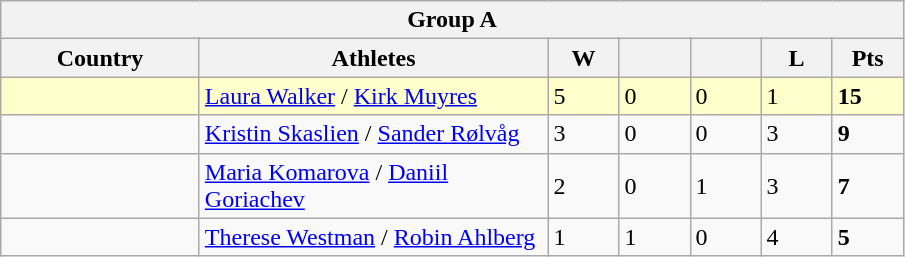<table class=wikitable>
<tr>
<th colspan=7>Group A</th>
</tr>
<tr>
<th width=125>Country</th>
<th width=225>Athletes</th>
<th width=40>W</th>
<th width=40></th>
<th width=40></th>
<th width=40>L</th>
<th width=40>Pts</th>
</tr>
<tr bgcolor=#ffffcc>
<td></td>
<td><a href='#'>Laura Walker</a> / <a href='#'>Kirk Muyres</a></td>
<td>5</td>
<td>0</td>
<td>0</td>
<td>1</td>
<td><strong>15</strong></td>
</tr>
<tr>
<td></td>
<td><a href='#'>Kristin Skaslien</a> / <a href='#'>Sander Rølvåg</a></td>
<td>3</td>
<td>0</td>
<td>0</td>
<td>3</td>
<td><strong>9</strong></td>
</tr>
<tr>
<td></td>
<td><a href='#'>Maria Komarova</a> / <a href='#'>Daniil Goriachev</a></td>
<td>2</td>
<td>0</td>
<td>1</td>
<td>3</td>
<td><strong>7</strong></td>
</tr>
<tr>
<td></td>
<td><a href='#'>Therese Westman</a> / <a href='#'>Robin Ahlberg</a></td>
<td>1</td>
<td>1</td>
<td>0</td>
<td>4</td>
<td><strong>5</strong></td>
</tr>
</table>
